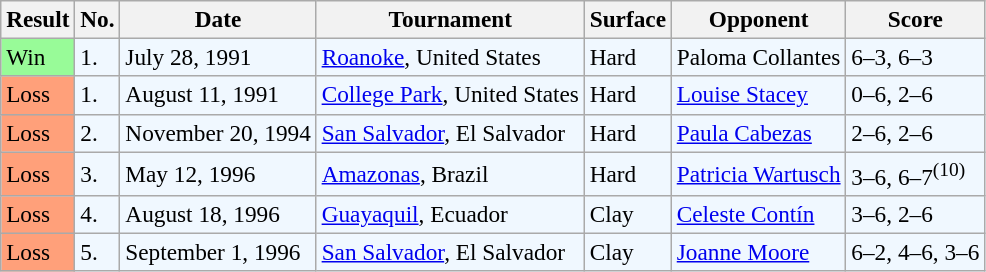<table class="sortable wikitable" style=font-size:97%>
<tr>
<th>Result</th>
<th>No.</th>
<th>Date</th>
<th>Tournament</th>
<th>Surface</th>
<th>Opponent</th>
<th>Score</th>
</tr>
<tr style="background:#f0f8ff;">
<td style="background:#98fb98;">Win</td>
<td>1.</td>
<td>July 28, 1991</td>
<td><a href='#'>Roanoke</a>, United States</td>
<td>Hard</td>
<td> Paloma Collantes</td>
<td>6–3, 6–3</td>
</tr>
<tr style="background:#f0f8ff;">
<td style="background:#ffa07a;">Loss</td>
<td>1.</td>
<td>August 11, 1991</td>
<td><a href='#'>College Park</a>, United States</td>
<td>Hard</td>
<td> <a href='#'>Louise Stacey</a></td>
<td>0–6, 2–6</td>
</tr>
<tr style="background:#f0f8ff;">
<td style="background:#ffa07a;">Loss</td>
<td>2.</td>
<td>November 20, 1994</td>
<td><a href='#'>San Salvador</a>, El Salvador</td>
<td>Hard</td>
<td> <a href='#'>Paula Cabezas</a></td>
<td>2–6, 2–6</td>
</tr>
<tr style="background:#f0f8ff;">
<td style="background:#ffa07a;">Loss</td>
<td>3.</td>
<td>May 12, 1996</td>
<td><a href='#'>Amazonas</a>, Brazil</td>
<td>Hard</td>
<td> <a href='#'>Patricia Wartusch</a></td>
<td>3–6, 6–7<sup>(10)</sup></td>
</tr>
<tr style="background:#f0f8ff;">
<td style="background:#ffa07a;">Loss</td>
<td>4.</td>
<td>August 18, 1996</td>
<td><a href='#'>Guayaquil</a>, Ecuador</td>
<td>Clay</td>
<td> <a href='#'>Celeste Contín</a></td>
<td>3–6, 2–6</td>
</tr>
<tr style="background:#f0f8ff;">
<td style="background:#ffa07a;">Loss</td>
<td>5.</td>
<td>September 1, 1996</td>
<td><a href='#'>San Salvador</a>, El Salvador</td>
<td>Clay</td>
<td> <a href='#'>Joanne Moore</a></td>
<td>6–2, 4–6, 3–6</td>
</tr>
</table>
